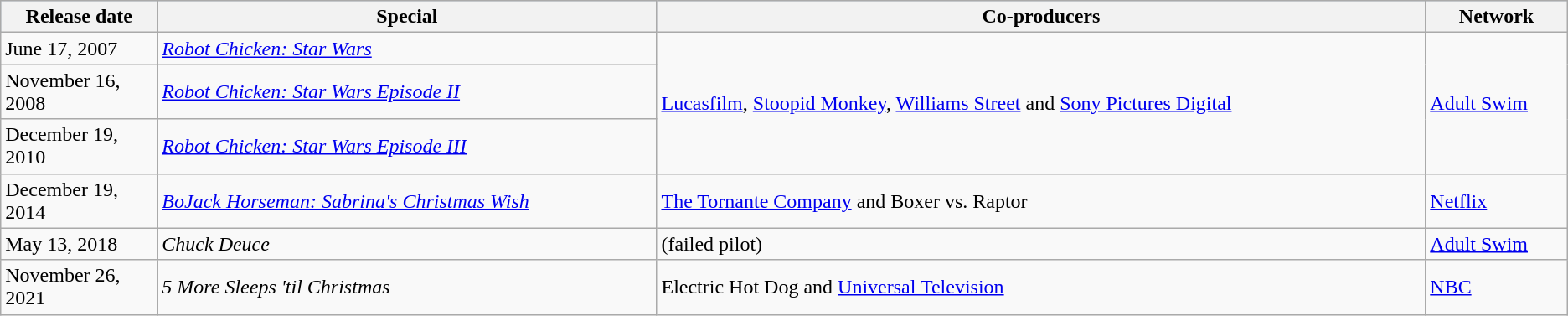<table class="wikitable">
<tr style="background:#b0c4de; text-align:center;">
<th style="width:10%;">Release date</th>
<th>Special</th>
<th>Co-producers</th>
<th>Network</th>
</tr>
<tr>
<td>June 17, 2007</td>
<td><em><a href='#'>Robot Chicken: Star Wars</a></em></td>
<td rowspan="3"><a href='#'>Lucasfilm</a>, <a href='#'>Stoopid Monkey</a>, <a href='#'>Williams Street</a> and <a href='#'>Sony Pictures Digital</a></td>
<td rowspan="3"><a href='#'>Adult Swim</a></td>
</tr>
<tr>
<td>November 16, 2008</td>
<td><em><a href='#'>Robot Chicken: Star Wars Episode II</a></em></td>
</tr>
<tr>
<td>December 19, 2010</td>
<td><em><a href='#'>Robot Chicken: Star Wars Episode III</a></em></td>
</tr>
<tr>
<td>December 19, 2014</td>
<td><em><a href='#'>BoJack Horseman: Sabrina's Christmas Wish</a></em></td>
<td><a href='#'>The Tornante Company</a> and Boxer vs. Raptor</td>
<td><a href='#'>Netflix</a></td>
</tr>
<tr>
<td>May 13, 2018</td>
<td><em>Chuck Deuce</em></td>
<td>(failed pilot)</td>
<td><a href='#'>Adult Swim</a></td>
</tr>
<tr>
<td>November 26, 2021</td>
<td><em>5 More Sleeps 'til Christmas</em></td>
<td>Electric Hot Dog and <a href='#'>Universal Television</a></td>
<td><a href='#'>NBC</a></td>
</tr>
</table>
